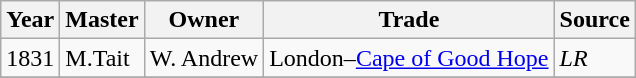<table class=" wikitable">
<tr>
<th>Year</th>
<th>Master</th>
<th>Owner</th>
<th>Trade</th>
<th>Source</th>
</tr>
<tr>
<td>1831</td>
<td>M.Tait</td>
<td>W. Andrew</td>
<td>London–<a href='#'>Cape of Good Hope</a></td>
<td><em>LR</em></td>
</tr>
<tr>
</tr>
</table>
